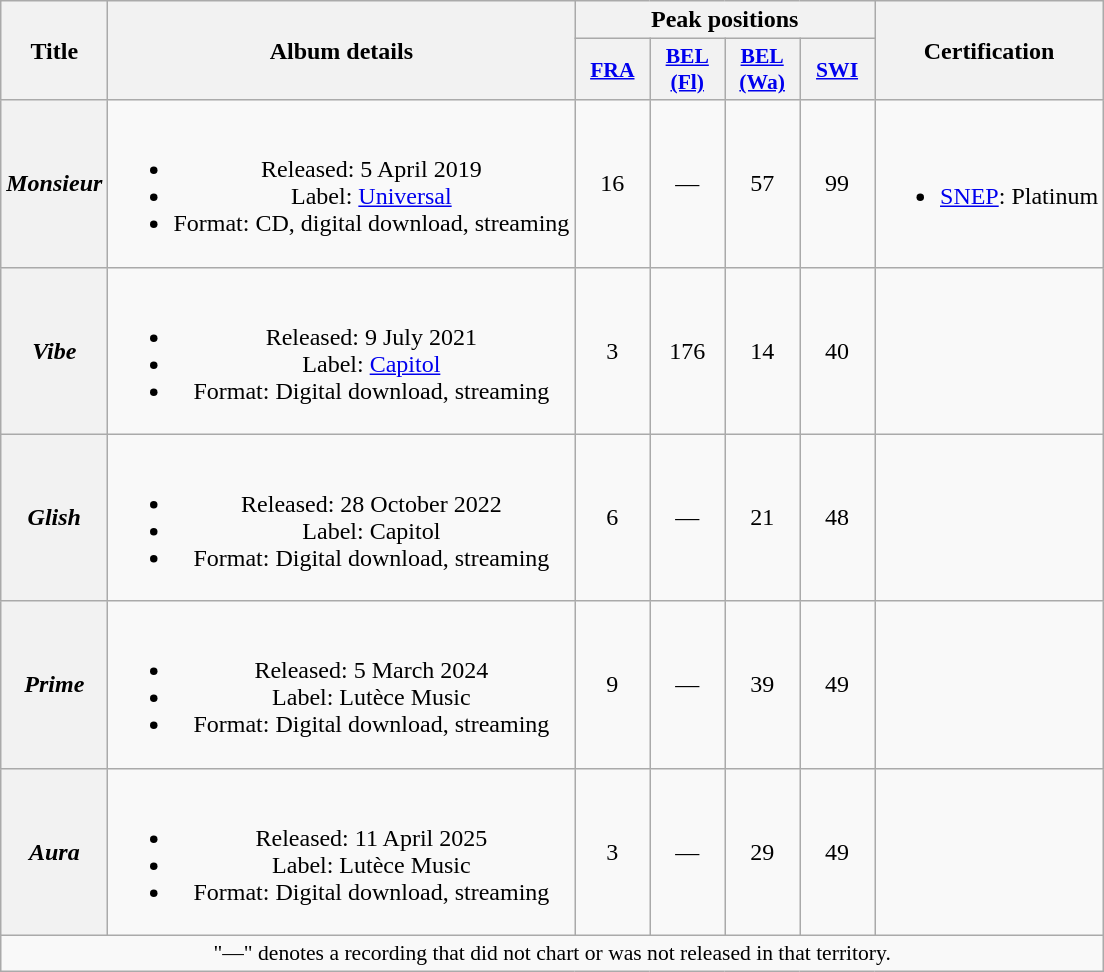<table class="wikitable plainrowheaders" style="text-align:center">
<tr>
<th scope="col" rowspan="2">Title</th>
<th scope="col" rowspan="2">Album details</th>
<th scope="col" colspan="4">Peak positions</th>
<th rowspan="2">Certification</th>
</tr>
<tr>
<th scope="col" style="width:3em;font-size:90%;"><a href='#'>FRA</a><br></th>
<th scope="col" style="width:3em;font-size:90%;"><a href='#'>BEL<br>(Fl)</a><br></th>
<th scope="col" style="width:3em;font-size:90%;"><a href='#'>BEL <br>(Wa)</a><br></th>
<th scope="col" style="width:3em;font-size:90%;"><a href='#'>SWI</a><br></th>
</tr>
<tr>
<th scope="row"><em>Monsieur</em></th>
<td><br><ul><li>Released: 5 April 2019</li><li>Label: <a href='#'>Universal</a></li><li>Format: CD, digital download, streaming</li></ul></td>
<td>16</td>
<td>—</td>
<td>57</td>
<td>99</td>
<td><br><ul><li><a href='#'>SNEP</a>: Platinum</li></ul></td>
</tr>
<tr>
<th scope="row"><em>Vibe</em></th>
<td><br><ul><li>Released: 9 July 2021</li><li>Label: <a href='#'>Capitol</a></li><li>Format: Digital download, streaming</li></ul></td>
<td>3</td>
<td>176</td>
<td>14</td>
<td>40</td>
<td></td>
</tr>
<tr>
<th scope="row"><em>Glish</em></th>
<td><br><ul><li>Released: 28 October 2022</li><li>Label: Capitol</li><li>Format: Digital download, streaming</li></ul></td>
<td>6</td>
<td>—</td>
<td>21</td>
<td>48</td>
<td></td>
</tr>
<tr>
<th scope="row"><em>Prime</em></th>
<td><br><ul><li>Released: 5 March 2024</li><li>Label: Lutèce Music</li><li>Format: Digital download, streaming</li></ul></td>
<td>9</td>
<td>—</td>
<td>39</td>
<td>49</td>
<td></td>
</tr>
<tr>
<th scope="row"><em>Aura</em></th>
<td><br><ul><li>Released: 11 April 2025</li><li>Label: Lutèce Music</li><li>Format: Digital download, streaming</li></ul></td>
<td>3</td>
<td>—</td>
<td>29</td>
<td>49</td>
<td></td>
</tr>
<tr>
<td colspan="7" style="font-size:90%">"—" denotes a recording that did not chart or was not released in that territory.</td>
</tr>
</table>
